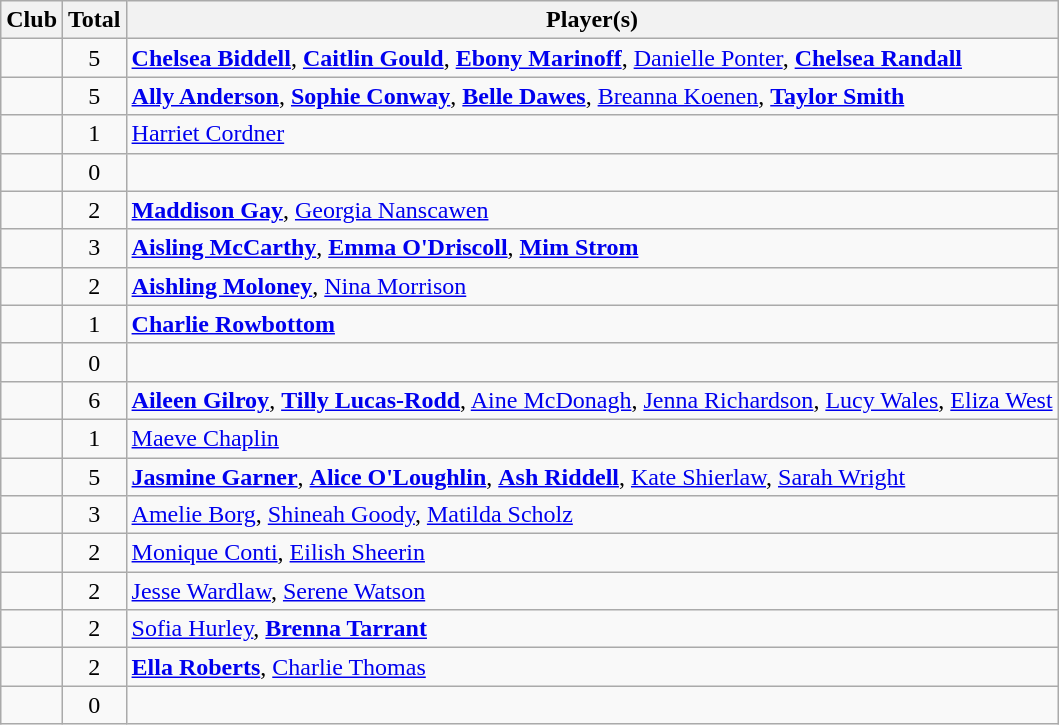<table class="wikitable sortable">
<tr>
<th>Club</th>
<th>Total</th>
<th class=unsortable>Player(s)</th>
</tr>
<tr>
<td></td>
<td align=center>5</td>
<td><strong><a href='#'>Chelsea Biddell</a></strong>, <strong><a href='#'>Caitlin Gould</a></strong>, <strong><a href='#'>Ebony Marinoff</a></strong>, <a href='#'>Danielle Ponter</a>, <strong><a href='#'>Chelsea Randall</a></strong></td>
</tr>
<tr>
<td></td>
<td align=center>5</td>
<td><strong><a href='#'>Ally Anderson</a></strong>, <strong><a href='#'>Sophie Conway</a></strong>, <strong><a href='#'>Belle Dawes</a></strong>, <a href='#'>Breanna Koenen</a>, <strong><a href='#'>Taylor Smith</a></strong></td>
</tr>
<tr>
<td></td>
<td align=center>1</td>
<td><a href='#'>Harriet Cordner</a></td>
</tr>
<tr>
<td></td>
<td align=center>0</td>
<td></td>
</tr>
<tr>
<td></td>
<td align=center>2</td>
<td><strong><a href='#'>Maddison Gay</a></strong>, <a href='#'>Georgia Nanscawen</a></td>
</tr>
<tr>
<td></td>
<td align=center>3</td>
<td><strong><a href='#'>Aisling McCarthy</a></strong>, <strong><a href='#'>Emma O'Driscoll</a></strong>, <strong><a href='#'>Mim Strom</a></strong></td>
</tr>
<tr>
<td></td>
<td align=center>2</td>
<td><strong><a href='#'>Aishling Moloney</a></strong>, <a href='#'>Nina Morrison</a></td>
</tr>
<tr>
<td></td>
<td align=center>1</td>
<td><strong><a href='#'>Charlie Rowbottom</a></strong></td>
</tr>
<tr>
<td></td>
<td align=center>0</td>
<td></td>
</tr>
<tr>
<td></td>
<td align=center>6</td>
<td><strong><a href='#'>Aileen Gilroy</a></strong>, <strong><a href='#'>Tilly Lucas-Rodd</a></strong>, <a href='#'>Aine McDonagh</a>, <a href='#'>Jenna Richardson</a>, <a href='#'>Lucy Wales</a>, <a href='#'>Eliza West</a></td>
</tr>
<tr>
<td></td>
<td align=center>1</td>
<td><a href='#'>Maeve Chaplin</a></td>
</tr>
<tr>
<td></td>
<td align=center>5</td>
<td><strong><a href='#'>Jasmine Garner</a></strong>, <strong><a href='#'>Alice O'Loughlin</a></strong>, <strong><a href='#'>Ash Riddell</a></strong>, <a href='#'>Kate Shierlaw</a>, <a href='#'>Sarah Wright</a></td>
</tr>
<tr>
<td></td>
<td align=center>3</td>
<td><a href='#'>Amelie Borg</a>, <a href='#'>Shineah Goody</a>, <a href='#'>Matilda Scholz</a></td>
</tr>
<tr>
<td></td>
<td align=center>2</td>
<td><a href='#'>Monique Conti</a>, <a href='#'>Eilish Sheerin</a></td>
</tr>
<tr>
<td></td>
<td align=center>2</td>
<td><a href='#'>Jesse Wardlaw</a>, <a href='#'>Serene Watson</a></td>
</tr>
<tr>
<td></td>
<td align=center>2</td>
<td><a href='#'>Sofia Hurley</a>, <strong><a href='#'>Brenna Tarrant</a></strong></td>
</tr>
<tr>
<td></td>
<td align=center>2</td>
<td><strong><a href='#'>Ella Roberts</a></strong>, <a href='#'>Charlie Thomas</a></td>
</tr>
<tr>
<td></td>
<td align=center>0</td>
<td></td>
</tr>
</table>
